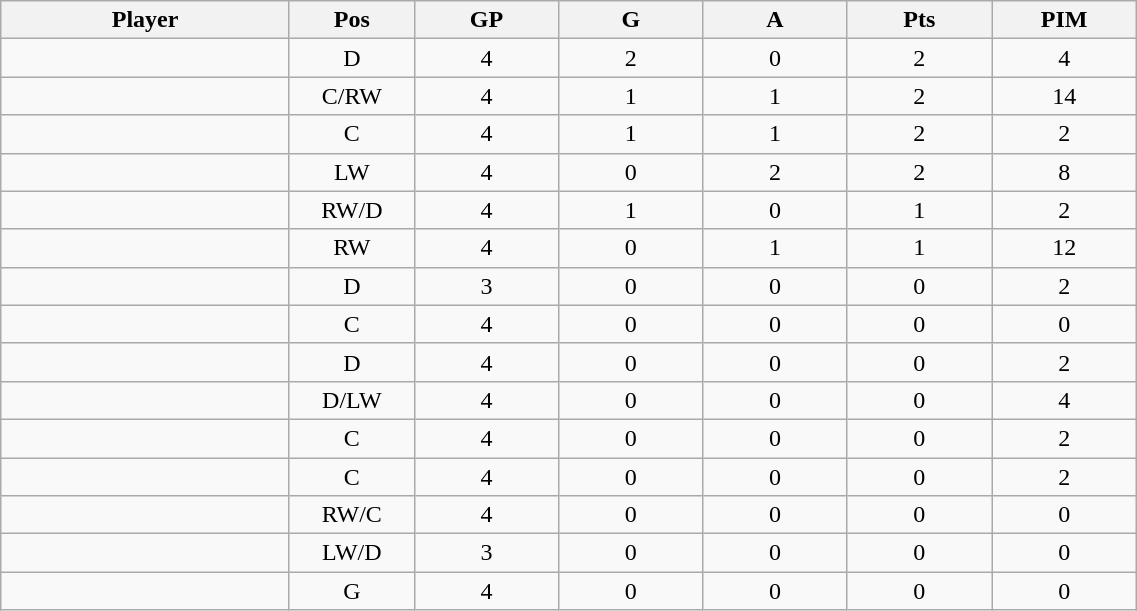<table class="wikitable sortable" width="60%">
<tr ALIGN="center">
<th bgcolor="#DDDDFF" width="10%">Player</th>
<th bgcolor="#DDDDFF" width="3%" title="Position">Pos</th>
<th bgcolor="#DDDDFF" width="5%" title="Games played">GP</th>
<th bgcolor="#DDDDFF" width="5%" title="Goals">G</th>
<th bgcolor="#DDDDFF" width="5%" title="Assists">A</th>
<th bgcolor="#DDDDFF" width="5%" title="Points">Pts</th>
<th bgcolor="#DDDDFF" width="5%" title="Penalties in Minutes">PIM</th>
</tr>
<tr align="center">
<td align="right"></td>
<td>D</td>
<td>4</td>
<td>2</td>
<td>0</td>
<td>2</td>
<td>4</td>
</tr>
<tr align="center">
<td align="right"></td>
<td>C/RW</td>
<td>4</td>
<td>1</td>
<td>1</td>
<td>2</td>
<td>14</td>
</tr>
<tr align="center">
<td align="right"></td>
<td>C</td>
<td>4</td>
<td>1</td>
<td>1</td>
<td>2</td>
<td>2</td>
</tr>
<tr align="center">
<td align="right"></td>
<td>LW</td>
<td>4</td>
<td>0</td>
<td>2</td>
<td>2</td>
<td>8</td>
</tr>
<tr align="center">
<td align="right"></td>
<td>RW/D</td>
<td>4</td>
<td>1</td>
<td>0</td>
<td>1</td>
<td>2</td>
</tr>
<tr align="center">
<td align="right"></td>
<td>RW</td>
<td>4</td>
<td>0</td>
<td>1</td>
<td>1</td>
<td>12</td>
</tr>
<tr align="center">
<td align="right"></td>
<td>D</td>
<td>3</td>
<td>0</td>
<td>0</td>
<td>0</td>
<td>2</td>
</tr>
<tr align="center">
<td align="right"></td>
<td>C</td>
<td>4</td>
<td>0</td>
<td>0</td>
<td>0</td>
<td>0</td>
</tr>
<tr align="center">
<td align="right"></td>
<td>D</td>
<td>4</td>
<td>0</td>
<td>0</td>
<td>0</td>
<td>2</td>
</tr>
<tr align="center">
<td align="right"></td>
<td>D/LW</td>
<td>4</td>
<td>0</td>
<td>0</td>
<td>0</td>
<td>4</td>
</tr>
<tr align="center">
<td align="right"></td>
<td>C</td>
<td>4</td>
<td>0</td>
<td>0</td>
<td>0</td>
<td>2</td>
</tr>
<tr align="center">
<td align="right"></td>
<td>C</td>
<td>4</td>
<td>0</td>
<td>0</td>
<td>0</td>
<td>2</td>
</tr>
<tr align="center">
<td align="right"></td>
<td>RW/C</td>
<td>4</td>
<td>0</td>
<td>0</td>
<td>0</td>
<td>0</td>
</tr>
<tr align="center">
<td align="right"></td>
<td>LW/D</td>
<td>3</td>
<td>0</td>
<td>0</td>
<td>0</td>
<td>0</td>
</tr>
<tr align="center">
<td align="right"></td>
<td>G</td>
<td>4</td>
<td>0</td>
<td>0</td>
<td>0</td>
<td>0</td>
</tr>
</table>
